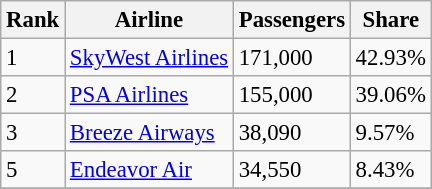<table class="wikitable sortable" style="font-size: 95%">
<tr>
<th>Rank</th>
<th>Airline</th>
<th>Passengers</th>
<th>Share</th>
</tr>
<tr>
<td>1</td>
<td><a href='#'>SkyWest Airlines</a></td>
<td>171,000</td>
<td>42.93%</td>
</tr>
<tr>
<td>2</td>
<td><a href='#'>PSA Airlines</a></td>
<td>155,000</td>
<td>39.06%</td>
</tr>
<tr>
<td>3</td>
<td><a href='#'>Breeze Airways</a></td>
<td>38,090</td>
<td>9.57%</td>
</tr>
<tr>
<td>5</td>
<td><a href='#'>Endeavor Air</a></td>
<td>34,550</td>
<td>8.43%</td>
</tr>
<tr>
</tr>
</table>
